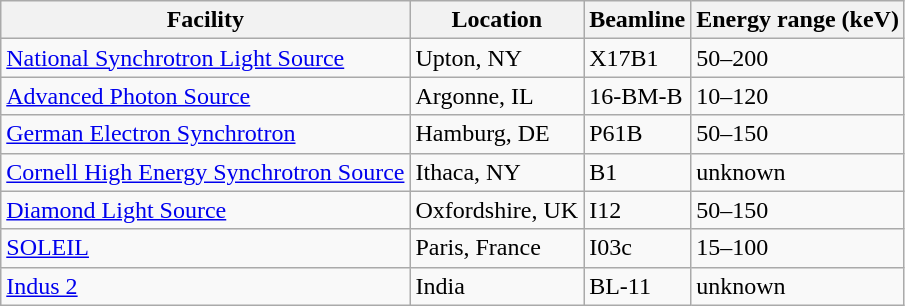<table class="wikitable">
<tr>
<th>Facility</th>
<th>Location</th>
<th>Beamline</th>
<th>Energy range (keV)</th>
</tr>
<tr>
<td><a href='#'>National Synchrotron Light Source</a></td>
<td>Upton, NY</td>
<td>X17B1</td>
<td>50–200</td>
</tr>
<tr>
<td><a href='#'>Advanced Photon Source</a></td>
<td>Argonne, IL</td>
<td>16-BM-B</td>
<td>10–120</td>
</tr>
<tr>
<td><a href='#'>German Electron Synchrotron</a></td>
<td>Hamburg, DE</td>
<td>P61B</td>
<td>50–150</td>
</tr>
<tr>
<td><a href='#'>Cornell High Energy Synchrotron Source</a></td>
<td>Ithaca, NY</td>
<td>B1</td>
<td>unknown</td>
</tr>
<tr>
<td><a href='#'>Diamond Light Source</a></td>
<td>Oxfordshire, UK</td>
<td>I12</td>
<td>50–150</td>
</tr>
<tr>
<td><a href='#'>SOLEIL</a></td>
<td>Paris, France</td>
<td>I03c</td>
<td>15–100</td>
</tr>
<tr>
<td><a href='#'>Indus 2</a></td>
<td>India</td>
<td>BL-11</td>
<td>unknown</td>
</tr>
</table>
